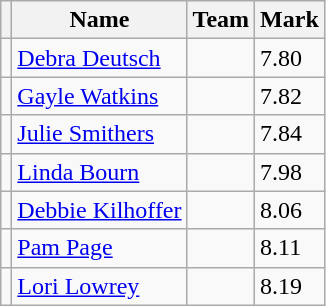<table class=wikitable>
<tr>
<th></th>
<th>Name</th>
<th>Team</th>
<th>Mark</th>
</tr>
<tr>
<td></td>
<td><a href='#'>Debra Deutsch</a></td>
<td></td>
<td>7.80</td>
</tr>
<tr>
<td></td>
<td><a href='#'>Gayle Watkins</a></td>
<td></td>
<td>7.82</td>
</tr>
<tr>
<td></td>
<td><a href='#'>Julie Smithers</a></td>
<td></td>
<td>7.84</td>
</tr>
<tr>
<td></td>
<td><a href='#'>Linda Bourn</a></td>
<td></td>
<td>7.98</td>
</tr>
<tr>
<td></td>
<td><a href='#'>Debbie Kilhoffer</a></td>
<td></td>
<td>8.06</td>
</tr>
<tr>
<td></td>
<td><a href='#'>Pam Page</a></td>
<td></td>
<td>8.11</td>
</tr>
<tr>
<td></td>
<td><a href='#'>Lori Lowrey</a></td>
<td></td>
<td>8.19</td>
</tr>
</table>
